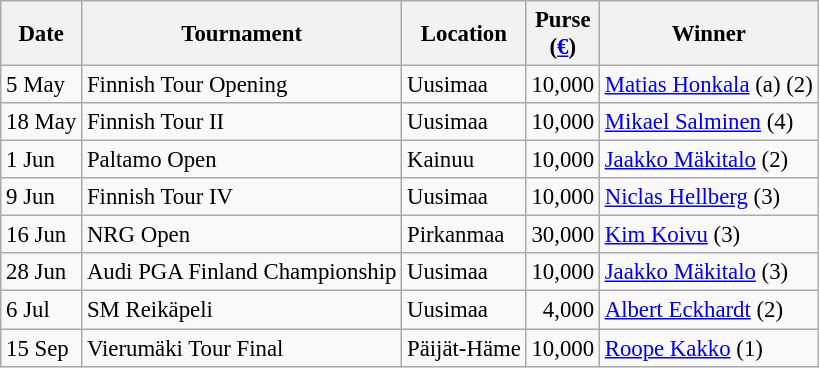<table class="wikitable" style="font-size:95%;">
<tr>
<th>Date</th>
<th>Tournament</th>
<th>Location</th>
<th>Purse<br>(<a href='#'>€</a>)</th>
<th>Winner</th>
</tr>
<tr>
<td>5 May</td>
<td>Finnish Tour Opening</td>
<td>Uusimaa</td>
<td align=right>10,000</td>
<td> <a href='#'>Matias Honkala</a> (a) (2)</td>
</tr>
<tr>
<td>18 May</td>
<td>Finnish Tour II</td>
<td>Uusimaa</td>
<td align=right>10,000</td>
<td> <a href='#'>Mikael Salminen</a> (4)</td>
</tr>
<tr>
<td>1 Jun</td>
<td>Paltamo Open</td>
<td>Kainuu</td>
<td align=right>10,000</td>
<td> <a href='#'>Jaakko Mäkitalo</a> (2)</td>
</tr>
<tr>
<td>9 Jun</td>
<td>Finnish Tour IV</td>
<td>Uusimaa</td>
<td align=right>10,000</td>
<td> <a href='#'>Niclas Hellberg</a> (3)</td>
</tr>
<tr>
<td>16 Jun</td>
<td>NRG Open</td>
<td>Pirkanmaa</td>
<td align=right>30,000</td>
<td> <a href='#'>Kim Koivu</a> (3)</td>
</tr>
<tr>
<td>28 Jun</td>
<td>Audi PGA Finland Championship</td>
<td>Uusimaa</td>
<td align=right>10,000</td>
<td> <a href='#'>Jaakko Mäkitalo</a> (3)</td>
</tr>
<tr>
<td>6 Jul</td>
<td>SM Reikäpeli</td>
<td>Uusimaa</td>
<td align=right>4,000</td>
<td> <a href='#'>Albert Eckhardt</a> (2)</td>
</tr>
<tr>
<td>15 Sep</td>
<td>Vierumäki Tour Final</td>
<td>Päijät-Häme</td>
<td align=right>10,000</td>
<td> <a href='#'>Roope Kakko</a> (1)</td>
</tr>
</table>
